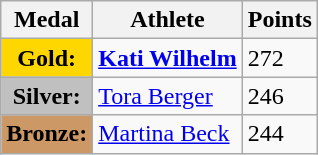<table class="wikitable">
<tr>
<th><strong>Medal</strong></th>
<th><strong>Athlete</strong></th>
<th><strong>Points</strong></th>
</tr>
<tr>
<td style="text-align:center;background-color:gold;"><strong>Gold:</strong></td>
<td> <strong><a href='#'>Kati Wilhelm</a></strong></td>
<td>272</td>
</tr>
<tr>
<td style="text-align:center;background-color:silver;"><strong>Silver:</strong></td>
<td> <a href='#'>Tora Berger</a></td>
<td>246</td>
</tr>
<tr>
<td style="text-align:center;background-color:#CC9966;"><strong>Bronze:</strong></td>
<td> <a href='#'>Martina Beck</a></td>
<td>244</td>
</tr>
</table>
